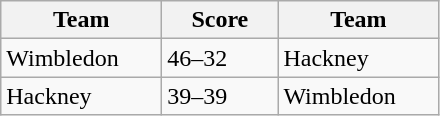<table class="wikitable" style="font-size: 100%">
<tr>
<th width=100>Team</th>
<th width=70>Score</th>
<th width=100>Team</th>
</tr>
<tr>
<td>Wimbledon</td>
<td>46–32</td>
<td>Hackney</td>
</tr>
<tr>
<td>Hackney</td>
<td>39–39</td>
<td>Wimbledon</td>
</tr>
</table>
